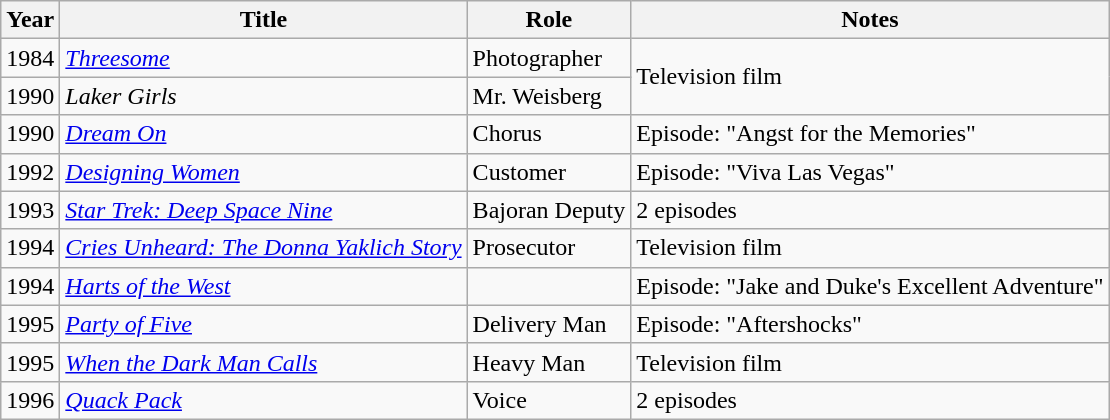<table class="wikitable sortable">
<tr>
<th>Year</th>
<th>Title</th>
<th>Role</th>
<th>Notes</th>
</tr>
<tr>
<td>1984</td>
<td><a href='#'><em>Threesome</em></a></td>
<td>Photographer</td>
<td rowspan="2">Television film</td>
</tr>
<tr>
<td>1990</td>
<td><em>Laker Girls</em></td>
<td>Mr. Weisberg</td>
</tr>
<tr>
<td>1990</td>
<td><a href='#'><em>Dream On</em></a></td>
<td>Chorus</td>
<td>Episode: "Angst for the Memories"</td>
</tr>
<tr>
<td>1992</td>
<td><em><a href='#'>Designing Women</a></em></td>
<td>Customer</td>
<td>Episode: "Viva Las Vegas"</td>
</tr>
<tr>
<td>1993</td>
<td><em><a href='#'>Star Trek: Deep Space Nine</a></em></td>
<td>Bajoran Deputy</td>
<td>2 episodes</td>
</tr>
<tr>
<td>1994</td>
<td><em><a href='#'>Cries Unheard: The Donna Yaklich Story</a></em></td>
<td>Prosecutor</td>
<td>Television film</td>
</tr>
<tr>
<td>1994</td>
<td><em><a href='#'>Harts of the West</a></em></td>
<td></td>
<td>Episode: "Jake and Duke's Excellent Adventure"</td>
</tr>
<tr>
<td>1995</td>
<td><em><a href='#'>Party of Five</a></em></td>
<td>Delivery Man</td>
<td>Episode: "Aftershocks"</td>
</tr>
<tr>
<td>1995</td>
<td><em><a href='#'>When the Dark Man Calls</a></em></td>
<td>Heavy Man</td>
<td>Television film</td>
</tr>
<tr>
<td>1996</td>
<td><em><a href='#'>Quack Pack</a></em></td>
<td>Voice</td>
<td>2 episodes</td>
</tr>
</table>
